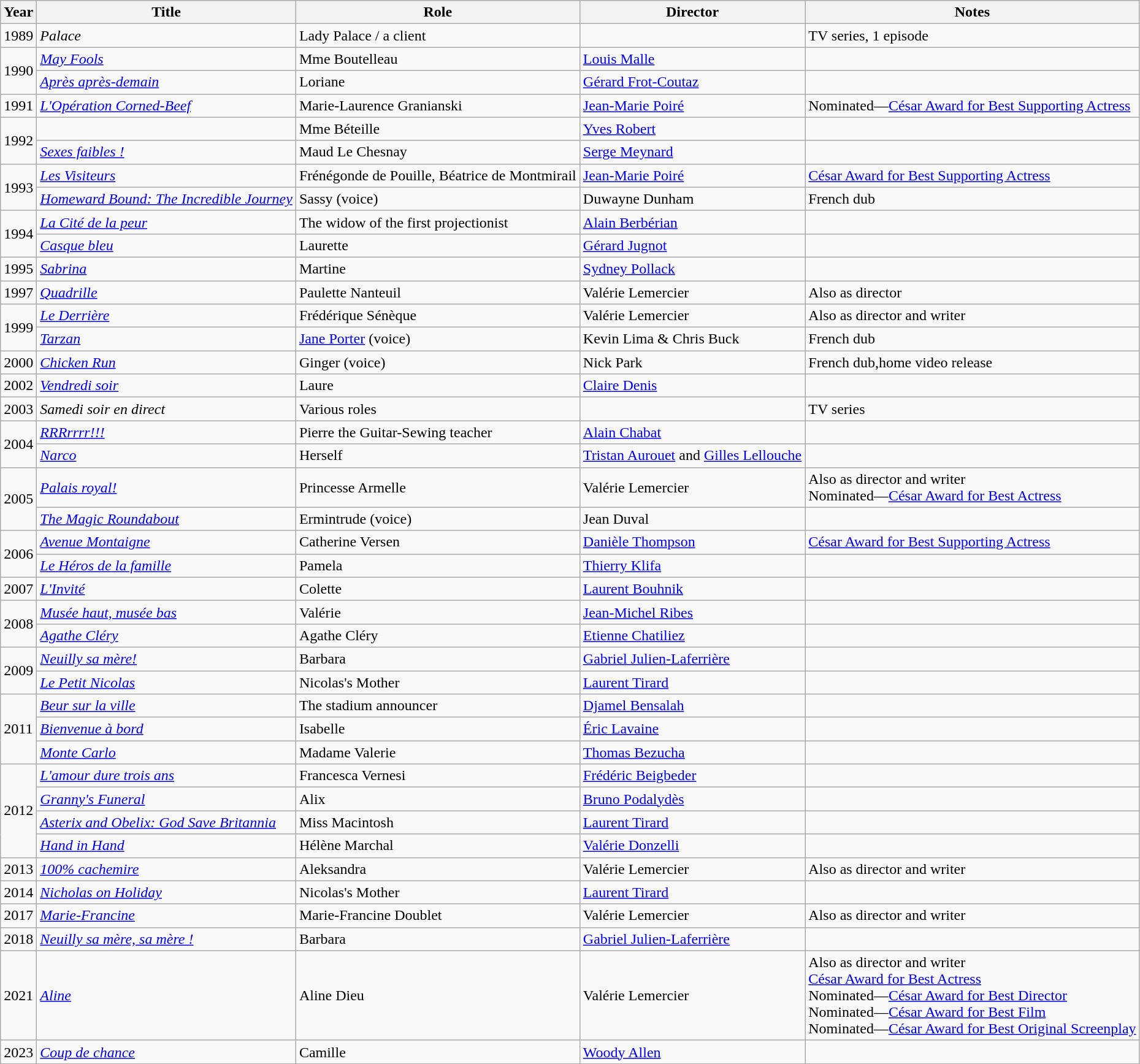<table class="wikitable sortable">
<tr>
<th>Year</th>
<th>Title</th>
<th>Role</th>
<th>Director</th>
<th class="unsortable">Notes</th>
</tr>
<tr>
<td>1989</td>
<td><em>Palace</em></td>
<td>Lady Palace / a client</td>
<td></td>
<td>TV series, 1 episode</td>
</tr>
<tr>
<td rowspan=2>1990</td>
<td><em><a href='#'>May Fools</a></em></td>
<td>Mme Boutelleau</td>
<td><a href='#'>Louis Malle</a></td>
<td></td>
</tr>
<tr>
<td><em><a href='#'>Après après-demain</a></em></td>
<td>Loriane</td>
<td><a href='#'>Gérard Frot-Coutaz</a></td>
<td></td>
</tr>
<tr>
<td>1991</td>
<td><em><a href='#'>L'Opération Corned-Beef</a></em></td>
<td>Marie-Laurence Granianski</td>
<td><a href='#'>Jean-Marie Poiré</a></td>
<td>Nominated—<a href='#'>César Award for Best Supporting Actress</a></td>
</tr>
<tr>
<td rowspan=2>1992</td>
<td><em></em></td>
<td>Mme Béteille</td>
<td><a href='#'>Yves Robert</a></td>
<td></td>
</tr>
<tr>
<td><em><a href='#'>Sexes faibles !</a></em></td>
<td>Maud Le Chesnay</td>
<td><a href='#'>Serge Meynard</a></td>
<td></td>
</tr>
<tr>
<td rowspan="2">1993</td>
<td><em><a href='#'>Les Visiteurs</a></em></td>
<td>Frénégonde de Pouille, Béatrice de Montmirail</td>
<td><a href='#'>Jean-Marie Poiré</a></td>
<td><a href='#'>César Award for Best Supporting Actress</a></td>
</tr>
<tr>
<td><em><a href='#'>Homeward Bound: The Incredible Journey</a></em></td>
<td>Sassy (voice)</td>
<td>Duwayne Dunham</td>
<td>French dub</td>
</tr>
<tr>
<td rowspan=2>1994</td>
<td><em><a href='#'>La Cité de la peur</a></em></td>
<td>The widow of the first projectionist</td>
<td><a href='#'>Alain Berbérian</a></td>
<td></td>
</tr>
<tr>
<td><em><a href='#'>Casque bleu</a></em></td>
<td>Laurette</td>
<td><a href='#'>Gérard Jugnot</a></td>
<td></td>
</tr>
<tr>
<td>1995</td>
<td><em><a href='#'>Sabrina</a></em></td>
<td>Martine</td>
<td><a href='#'>Sydney Pollack</a></td>
<td></td>
</tr>
<tr>
<td>1997</td>
<td><em><a href='#'>Quadrille</a></em></td>
<td>Paulette Nanteuil</td>
<td>Valérie Lemercier</td>
<td>Also as director</td>
</tr>
<tr>
<td rowspan="2">1999</td>
<td><em><a href='#'>Le Derrière</a></em></td>
<td>Frédérique Sénèque</td>
<td>Valérie Lemercier</td>
<td>Also as director and writer</td>
</tr>
<tr>
<td><em><a href='#'>Tarzan</a></em></td>
<td><a href='#'>Jane Porter</a> (voice)</td>
<td>Kevin Lima & Chris Buck</td>
<td>French dub</td>
</tr>
<tr>
<td>2000</td>
<td><em><a href='#'>Chicken Run</a></em></td>
<td>Ginger (voice)</td>
<td>Nick Park</td>
<td>French dub,home  video release</td>
</tr>
<tr>
<td>2002</td>
<td><em><a href='#'>Vendredi soir</a></em></td>
<td>Laure</td>
<td><a href='#'>Claire Denis</a></td>
<td></td>
</tr>
<tr>
<td>2003</td>
<td><em>Samedi soir en direct</em></td>
<td>Various roles</td>
<td></td>
<td>TV series</td>
</tr>
<tr>
<td rowspan=2>2004</td>
<td><em><a href='#'>RRRrrrr!!!</a></em></td>
<td>Pierre the Guitar-Sewing teacher</td>
<td><a href='#'>Alain Chabat</a></td>
<td></td>
</tr>
<tr>
<td><em><a href='#'>Narco</a></em></td>
<td>Herself</td>
<td><a href='#'>Tristan Aurouet</a> and <a href='#'>Gilles Lellouche</a></td>
<td></td>
</tr>
<tr>
<td rowspan="2">2005</td>
<td><em><a href='#'>Palais royal!</a></em></td>
<td>Princesse Armelle</td>
<td>Valérie Lemercier</td>
<td>Also as director and writer<br>Nominated—<a href='#'>César Award for Best Actress</a></td>
</tr>
<tr>
<td><em><a href='#'>The Magic Roundabout</a></em></td>
<td>Ermintrude  (voice)</td>
<td>Jean Duval</td>
</tr>
<tr>
<td rowspan=2>2006</td>
<td><em><a href='#'>Avenue Montaigne</a></em></td>
<td>Catherine Versen</td>
<td><a href='#'>Danièle Thompson</a></td>
<td><a href='#'>César Award for Best Supporting Actress</a></td>
</tr>
<tr>
<td><em><a href='#'>Le Héros de la famille</a></em></td>
<td>Pamela</td>
<td><a href='#'>Thierry Klifa</a></td>
<td></td>
</tr>
<tr>
<td>2007</td>
<td><em><a href='#'>L'Invité</a></em></td>
<td>Colette</td>
<td><a href='#'>Laurent Bouhnik</a></td>
<td></td>
</tr>
<tr>
<td rowspan=2>2008</td>
<td><em><a href='#'>Musée haut, musée bas</a></em></td>
<td>Valérie</td>
<td><a href='#'>Jean-Michel Ribes</a></td>
<td></td>
</tr>
<tr>
<td><em><a href='#'>Agathe Cléry</a></em></td>
<td>Agathe Cléry</td>
<td><a href='#'>Etienne Chatiliez</a></td>
<td></td>
</tr>
<tr>
<td rowspan=2>2009</td>
<td><em><a href='#'>Neuilly sa mère!</a></em></td>
<td>Barbara</td>
<td><a href='#'>Gabriel Julien-Laferrière</a></td>
<td></td>
</tr>
<tr>
<td><em><a href='#'>Le Petit Nicolas</a></em></td>
<td>Nicolas's Mother</td>
<td><a href='#'>Laurent Tirard</a></td>
<td></td>
</tr>
<tr>
<td rowspan=3>2011</td>
<td><em><a href='#'>Beur sur la ville</a></em></td>
<td>The stadium announcer</td>
<td><a href='#'>Djamel Bensalah</a></td>
<td></td>
</tr>
<tr>
<td><em><a href='#'>Bienvenue à bord</a></em></td>
<td>Isabelle</td>
<td><a href='#'>Éric Lavaine</a></td>
<td></td>
</tr>
<tr>
<td><em><a href='#'>Monte Carlo</a></em></td>
<td>Madame Valerie</td>
<td><a href='#'>Thomas Bezucha</a></td>
<td></td>
</tr>
<tr>
<td rowspan=4>2012</td>
<td><em><a href='#'>L'amour dure trois ans</a></em></td>
<td>Francesca Vernesi</td>
<td><a href='#'>Frédéric Beigbeder</a></td>
<td></td>
</tr>
<tr>
<td><em><a href='#'>Granny's Funeral</a></em></td>
<td>Alix</td>
<td><a href='#'>Bruno Podalydès</a></td>
<td></td>
</tr>
<tr>
<td><em><a href='#'>Asterix and Obelix: God Save Britannia</a></em></td>
<td>Miss Macintosh</td>
<td><a href='#'>Laurent Tirard</a></td>
<td></td>
</tr>
<tr>
<td><em><a href='#'>Hand in Hand</a></em></td>
<td>Hélène Marchal</td>
<td><a href='#'>Valérie Donzelli</a></td>
<td></td>
</tr>
<tr>
<td>2013</td>
<td><em><a href='#'>100% cachemire</a></em></td>
<td>Aleksandra</td>
<td>Valérie Lemercier</td>
<td>Also as director and writer</td>
</tr>
<tr>
<td>2014</td>
<td><em><a href='#'>Nicholas on Holiday</a></em></td>
<td>Nicolas's Mother</td>
<td><a href='#'>Laurent Tirard</a></td>
<td></td>
</tr>
<tr>
<td>2017</td>
<td><em><a href='#'>Marie-Francine</a></em></td>
<td>Marie-Francine Doublet</td>
<td>Valérie Lemercier</td>
<td>Also as director and writer</td>
</tr>
<tr>
<td>2018</td>
<td><em><a href='#'>Neuilly sa mère, sa mère !</a></em></td>
<td>Barbara</td>
<td><a href='#'>Gabriel Julien-Laferrière</a></td>
<td></td>
</tr>
<tr>
<td>2021</td>
<td><em><a href='#'>Aline</a></em></td>
<td>Aline Dieu</td>
<td>Valérie Lemercier</td>
<td>Also as director and writer<br><a href='#'>César Award for Best Actress</a><br>Nominated—<a href='#'>César Award for Best Director</a><br>Nominated—<a href='#'>César Award for Best Film</a><br>Nominated—<a href='#'>César Award for Best Original Screenplay</a></td>
</tr>
<tr>
<td>2023</td>
<td><em><a href='#'>Coup de chance</a></em></td>
<td>Camille</td>
<td><a href='#'>Woody Allen</a></td>
<td></td>
</tr>
<tr>
</tr>
</table>
